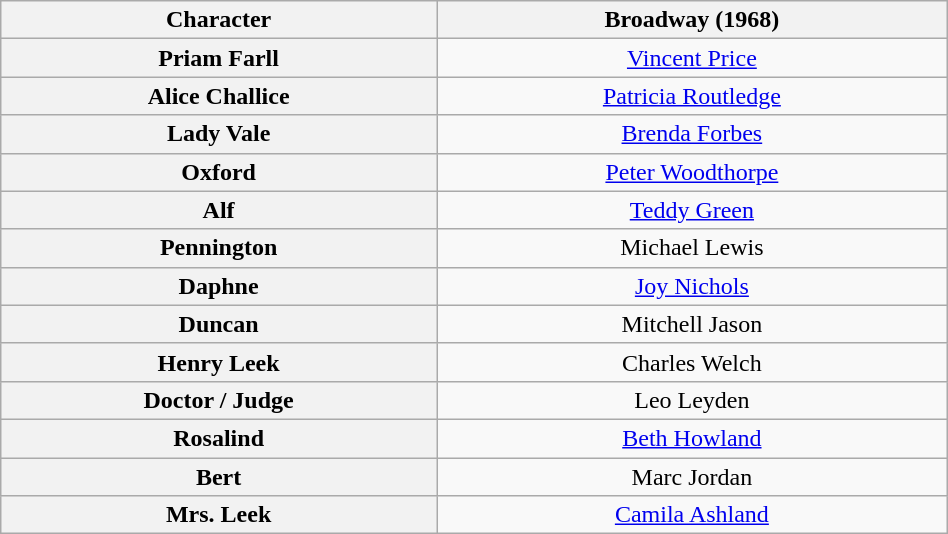<table class="wikitable" style="width:50%; text-align:center">
<tr>
<th scope="col">Character</th>
<th>Broadway (1968)</th>
</tr>
<tr>
<th>Priam Farll</th>
<td colspan="1"><a href='#'>Vincent Price</a></td>
</tr>
<tr>
<th>Alice Challice</th>
<td colspan="1"><a href='#'>Patricia Routledge</a></td>
</tr>
<tr>
<th>Lady Vale</th>
<td colspan="1"><a href='#'>Brenda Forbes</a></td>
</tr>
<tr>
<th>Oxford</th>
<td colspan="1"><a href='#'>Peter Woodthorpe</a></td>
</tr>
<tr>
<th>Alf</th>
<td colspan="1"><a href='#'>Teddy Green</a></td>
</tr>
<tr>
<th>Pennington</th>
<td colspan="1">Michael Lewis</td>
</tr>
<tr>
<th>Daphne</th>
<td colspan="1"><a href='#'>Joy Nichols</a></td>
</tr>
<tr>
<th>Duncan</th>
<td colspan="1">Mitchell Jason</td>
</tr>
<tr>
<th>Henry Leek</th>
<td colspan="1">Charles Welch</td>
</tr>
<tr>
<th>Doctor / Judge</th>
<td colspan="1">Leo Leyden</td>
</tr>
<tr>
<th>Rosalind</th>
<td colspan="1"><a href='#'>Beth Howland</a></td>
</tr>
<tr>
<th>Bert</th>
<td colspan="1">Marc Jordan</td>
</tr>
<tr>
<th>Mrs. Leek</th>
<td colspan="1"><a href='#'>Camila Ashland</a></td>
</tr>
</table>
